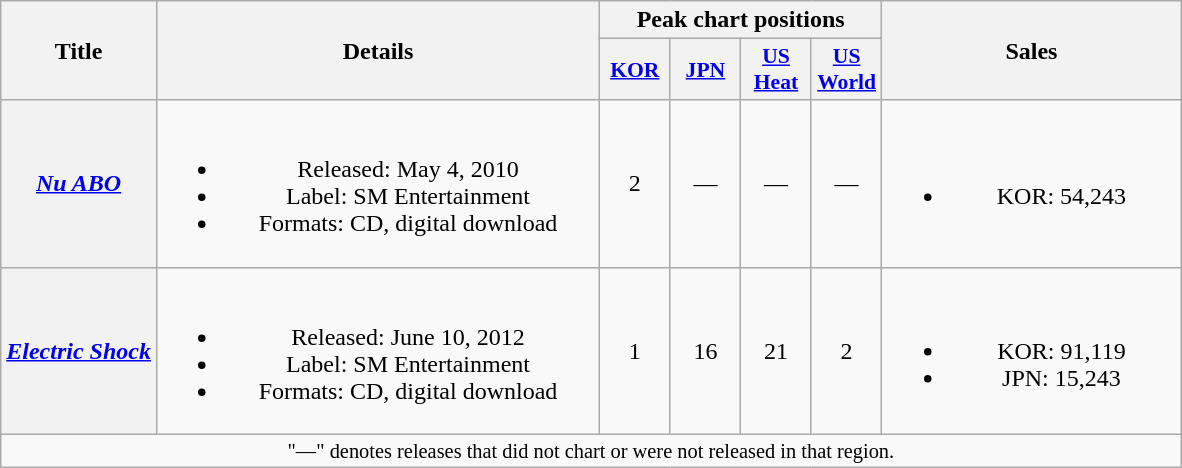<table class="wikitable plainrowheaders" style="text-align:center">
<tr>
<th rowspan="2">Title</th>
<th rowspan="2" style="width:18em">Details</th>
<th colspan="4">Peak chart positions</th>
<th rowspan="2" style="width:12em">Sales</th>
</tr>
<tr>
<th scope="col" style="width:2.8em;font-size:90%"><a href='#'>KOR</a><br></th>
<th scope="col" style="width:2.8em;font-size:90%"><a href='#'>JPN</a><br></th>
<th scope="col" style="width:2.8em;font-size:90%"><a href='#'>US Heat</a><br></th>
<th scope="col" style="width:2.8em;font-size:90%"><a href='#'>US<br>World</a><br></th>
</tr>
<tr>
<th scope="row"><em><a href='#'>Nu ABO</a></em></th>
<td><br><ul><li>Released: May 4, 2010</li><li>Label: SM Entertainment</li><li>Formats: CD, digital download</li></ul></td>
<td>2</td>
<td>—</td>
<td>—</td>
<td>—</td>
<td><br><ul><li>KOR: 54,243</li></ul></td>
</tr>
<tr>
<th scope="row"><em><a href='#'>Electric Shock</a></em></th>
<td><br><ul><li>Released: June 10, 2012</li><li>Label: SM Entertainment</li><li>Formats: CD, digital download</li></ul></td>
<td>1</td>
<td>16</td>
<td>21</td>
<td>2</td>
<td><br><ul><li>KOR: 91,119</li><li>JPN: 15,243</li></ul></td>
</tr>
<tr>
<td colspan="7" style="font-size:85%">"—" denotes releases that did not chart or were not released in that region.</td>
</tr>
</table>
